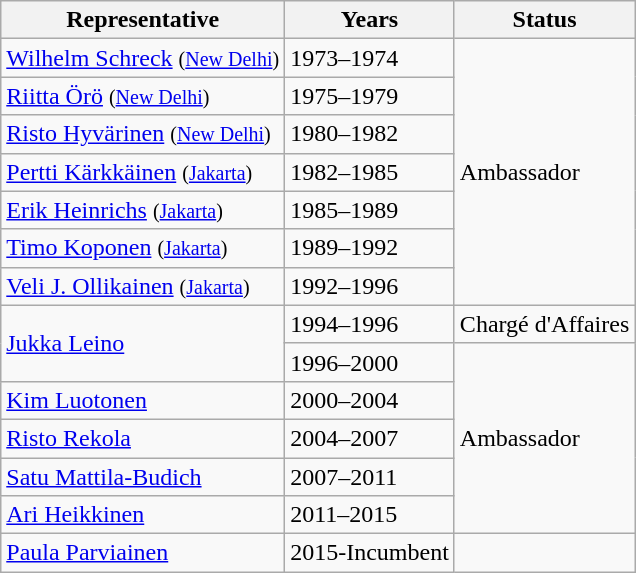<table class="wikitable sortable">
<tr>
<th>Representative</th>
<th>Years</th>
<th>Status</th>
</tr>
<tr>
<td><a href='#'>Wilhelm Schreck</a> <small>(<a href='#'>New Delhi</a>)</small></td>
<td>1973–1974</td>
<td rowspan="7">Ambassador</td>
</tr>
<tr>
<td><a href='#'>Riitta Örö</a> <small>(<a href='#'>New Delhi</a>)</small></td>
<td>1975–1979</td>
</tr>
<tr>
<td><a href='#'>Risto Hyvärinen</a> <small>(<a href='#'>New Delhi</a>)</small></td>
<td>1980–1982</td>
</tr>
<tr>
<td><a href='#'>Pertti Kärkkäinen</a> <small>(<a href='#'>Jakarta</a>)</small></td>
<td>1982–1985</td>
</tr>
<tr>
<td><a href='#'>Erik Heinrichs</a> <small>(<a href='#'>Jakarta</a>)</small></td>
<td>1985–1989</td>
</tr>
<tr>
<td><a href='#'>Timo Koponen</a> <small>(<a href='#'>Jakarta</a>)</small></td>
<td>1989–1992</td>
</tr>
<tr>
<td><a href='#'>Veli J. Ollikainen</a> <small>(<a href='#'>Jakarta</a>)</small></td>
<td>1992–1996</td>
</tr>
<tr>
<td rowspan="2"><a href='#'>Jukka Leino</a></td>
<td>1994–1996</td>
<td>Chargé d'Affaires</td>
</tr>
<tr>
<td>1996–2000</td>
<td rowspan="5">Ambassador</td>
</tr>
<tr>
<td><a href='#'>Kim Luotonen</a></td>
<td>2000–2004</td>
</tr>
<tr>
<td><a href='#'>Risto Rekola</a></td>
<td>2004–2007</td>
</tr>
<tr>
<td><a href='#'>Satu Mattila-Budich</a></td>
<td>2007–2011</td>
</tr>
<tr>
<td><a href='#'>Ari Heikkinen</a></td>
<td>2011–2015</td>
</tr>
<tr>
<td><a href='#'>Paula Parviainen</a></td>
<td>2015-Incumbent</td>
<td></td>
</tr>
</table>
